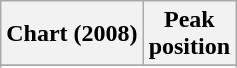<table class="wikitable sortable plainrowheaders" style="text-align:center">
<tr>
<th scope="col">Chart (2008)</th>
<th scope="col">Peak<br>position</th>
</tr>
<tr>
</tr>
<tr>
</tr>
<tr>
</tr>
</table>
